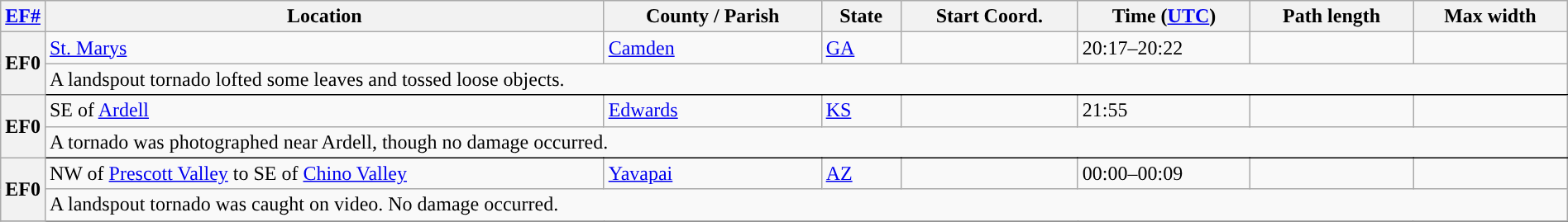<table class="wikitable sortable" style="width:100%;">
<tr>
<th scope="col" width="2%" align="center"><a href='#'>EF#</a></th>
<th scope="col" align="center" class="unsortable">Location</th>
<th scope="col" align="center" class="unsortable">County / Parish</th>
<th scope="col" align="center">State</th>
<th scope="col" align="center">Start Coord.</th>
<th scope="col" align="center">Time (<a href='#'>UTC</a>)</th>
<th scope="col" align="center">Path length</th>
<th scope="col" align="center">Max width</th>
</tr>
<tr>
<th scope="row" rowspan="2" style="background-color:#">EF0</th>
<td><a href='#'>St. Marys</a></td>
<td><a href='#'>Camden</a></td>
<td><a href='#'>GA</a></td>
<td></td>
<td>20:17–20:22</td>
<td></td>
<td></td>
</tr>
<tr class="expand-child">
<td colspan="8" style=" border-bottom: 1px solid black;">A landspout tornado lofted some leaves and tossed loose objects.</td>
</tr>
<tr>
<th scope="row" rowspan="2" style="background-color:#">EF0</th>
<td>SE of <a href='#'>Ardell</a></td>
<td><a href='#'>Edwards</a></td>
<td><a href='#'>KS</a></td>
<td></td>
<td>21:55</td>
<td></td>
<td></td>
</tr>
<tr class="expand-child">
<td colspan="8" style=" border-bottom: 1px solid black;">A tornado was photographed near Ardell, though no damage occurred.</td>
</tr>
<tr>
<th scope="row" rowspan="2" style="background-color:#">EF0</th>
<td>NW of <a href='#'>Prescott Valley</a> to SE of <a href='#'>Chino Valley</a></td>
<td><a href='#'>Yavapai</a></td>
<td><a href='#'>AZ</a></td>
<td></td>
<td>00:00–00:09</td>
<td></td>
<td></td>
</tr>
<tr class="expand-child">
<td colspan="8" style=" border-bottom: 1px solid black;">A landspout tornado was caught on video. No damage occurred.</td>
</tr>
<tr>
</tr>
</table>
